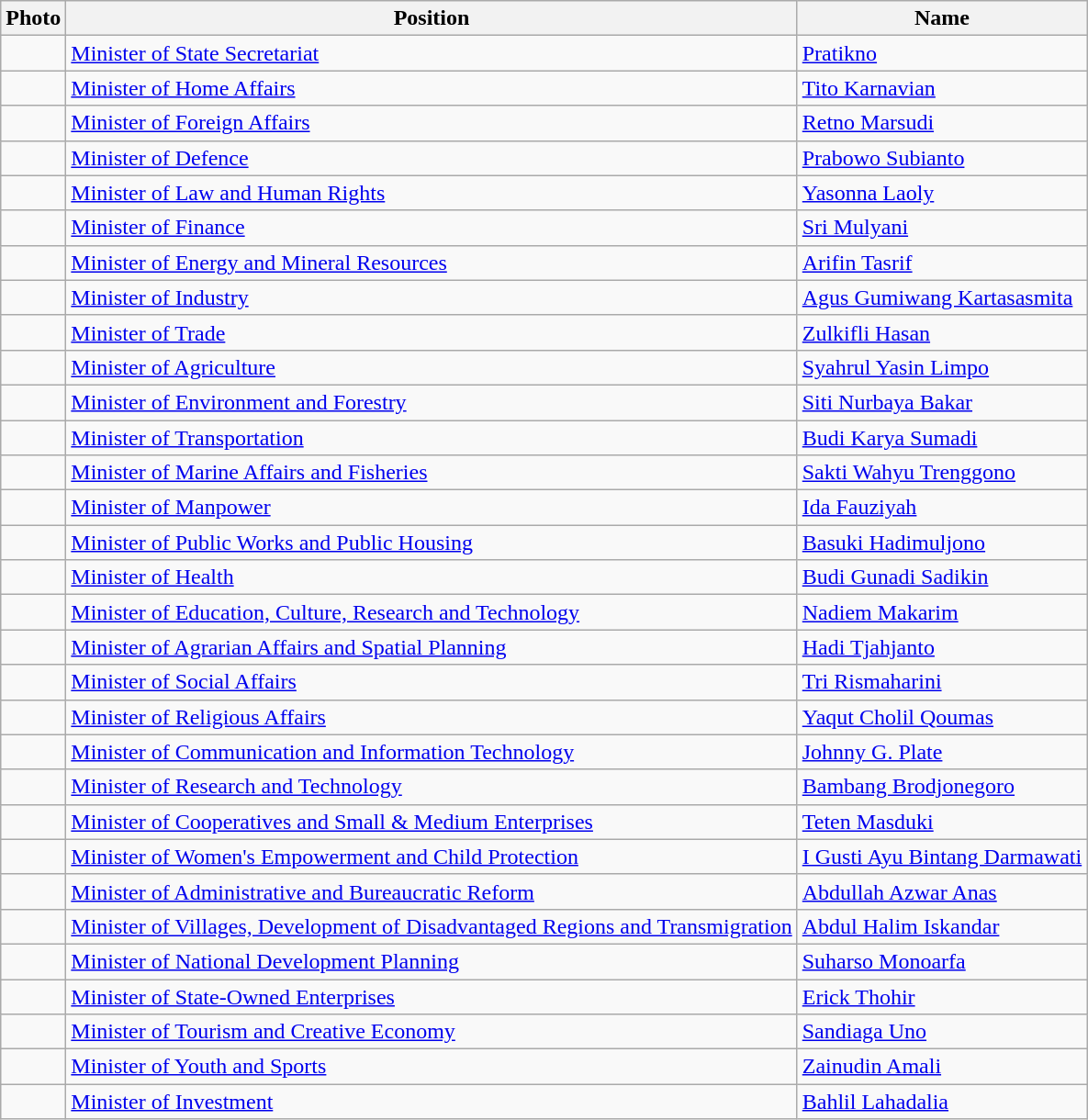<table class=wikitable>
<tr>
<th>Photo</th>
<th>Position</th>
<th>Name</th>
</tr>
<tr>
<td></td>
<td><a href='#'>Minister of State Secretariat</a></td>
<td><a href='#'>Pratikno</a></td>
</tr>
<tr>
<td></td>
<td><a href='#'>Minister of Home Affairs</a></td>
<td><a href='#'>Tito Karnavian</a></td>
</tr>
<tr>
<td></td>
<td><a href='#'>Minister of Foreign Affairs</a></td>
<td><a href='#'>Retno Marsudi</a></td>
</tr>
<tr>
<td></td>
<td><a href='#'>Minister of Defence</a></td>
<td><a href='#'>Prabowo Subianto</a></td>
</tr>
<tr>
<td></td>
<td><a href='#'>Minister of Law and Human Rights</a></td>
<td><a href='#'>Yasonna Laoly</a></td>
</tr>
<tr>
<td></td>
<td><a href='#'>Minister of Finance</a></td>
<td><a href='#'>Sri Mulyani</a></td>
</tr>
<tr>
<td></td>
<td><a href='#'>Minister of Energy and Mineral Resources</a></td>
<td><a href='#'>Arifin Tasrif</a></td>
</tr>
<tr>
<td></td>
<td><a href='#'>Minister of Industry</a></td>
<td><a href='#'>Agus Gumiwang Kartasasmita</a></td>
</tr>
<tr>
<td></td>
<td><a href='#'>Minister of Trade</a></td>
<td><a href='#'>Zulkifli Hasan</a></td>
</tr>
<tr>
<td></td>
<td><a href='#'>Minister of Agriculture</a></td>
<td><a href='#'>Syahrul Yasin Limpo</a></td>
</tr>
<tr>
<td></td>
<td><a href='#'>Minister of Environment and Forestry</a></td>
<td><a href='#'>Siti Nurbaya Bakar</a></td>
</tr>
<tr>
<td></td>
<td><a href='#'>Minister of Transportation</a></td>
<td><a href='#'>Budi Karya Sumadi</a></td>
</tr>
<tr>
<td></td>
<td><a href='#'>Minister of Marine Affairs and Fisheries</a></td>
<td><a href='#'>Sakti Wahyu Trenggono</a></td>
</tr>
<tr>
<td></td>
<td><a href='#'>Minister of Manpower</a></td>
<td><a href='#'>Ida Fauziyah</a></td>
</tr>
<tr>
<td></td>
<td><a href='#'>Minister of Public Works and Public Housing</a></td>
<td><a href='#'>Basuki Hadimuljono</a></td>
</tr>
<tr>
<td></td>
<td><a href='#'>Minister of Health</a></td>
<td><a href='#'>Budi Gunadi Sadikin</a></td>
</tr>
<tr>
<td></td>
<td><a href='#'>Minister of Education, Culture, Research and Technology</a></td>
<td><a href='#'>Nadiem Makarim</a></td>
</tr>
<tr>
<td></td>
<td><a href='#'>Minister of Agrarian Affairs and Spatial Planning</a></td>
<td><a href='#'>Hadi Tjahjanto</a></td>
</tr>
<tr>
<td></td>
<td><a href='#'>Minister of Social Affairs</a></td>
<td><a href='#'>Tri Rismaharini</a></td>
</tr>
<tr>
<td></td>
<td><a href='#'>Minister of Religious Affairs</a></td>
<td><a href='#'>Yaqut Cholil Qoumas</a></td>
</tr>
<tr>
<td></td>
<td><a href='#'>Minister of Communication and Information Technology</a></td>
<td><a href='#'>Johnny G. Plate</a></td>
</tr>
<tr>
<td></td>
<td><a href='#'>Minister of Research and Technology</a></td>
<td><a href='#'>Bambang Brodjonegoro</a></td>
</tr>
<tr>
<td></td>
<td><a href='#'>Minister of Cooperatives and Small & Medium Enterprises</a></td>
<td><a href='#'>Teten Masduki</a></td>
</tr>
<tr>
<td></td>
<td><a href='#'>Minister of Women's Empowerment and Child Protection</a></td>
<td><a href='#'>I Gusti Ayu Bintang Darmawati</a></td>
</tr>
<tr>
<td></td>
<td><a href='#'>Minister of Administrative and Bureaucratic Reform</a></td>
<td><a href='#'>Abdullah Azwar Anas</a></td>
</tr>
<tr>
<td></td>
<td><a href='#'>Minister of Villages, Development of Disadvantaged Regions and Transmigration</a></td>
<td><a href='#'>Abdul Halim Iskandar</a></td>
</tr>
<tr>
<td></td>
<td><a href='#'>Minister of National Development Planning</a></td>
<td><a href='#'>Suharso Monoarfa</a></td>
</tr>
<tr>
<td></td>
<td><a href='#'>Minister of State-Owned Enterprises</a></td>
<td><a href='#'>Erick Thohir</a></td>
</tr>
<tr>
<td></td>
<td><a href='#'>Minister of Tourism and Creative Economy</a></td>
<td><a href='#'>Sandiaga Uno</a></td>
</tr>
<tr>
<td></td>
<td><a href='#'>Minister of Youth and Sports</a></td>
<td><a href='#'>Zainudin Amali</a></td>
</tr>
<tr>
<td></td>
<td><a href='#'>Minister of Investment</a></td>
<td><a href='#'>Bahlil Lahadalia</a></td>
</tr>
</table>
